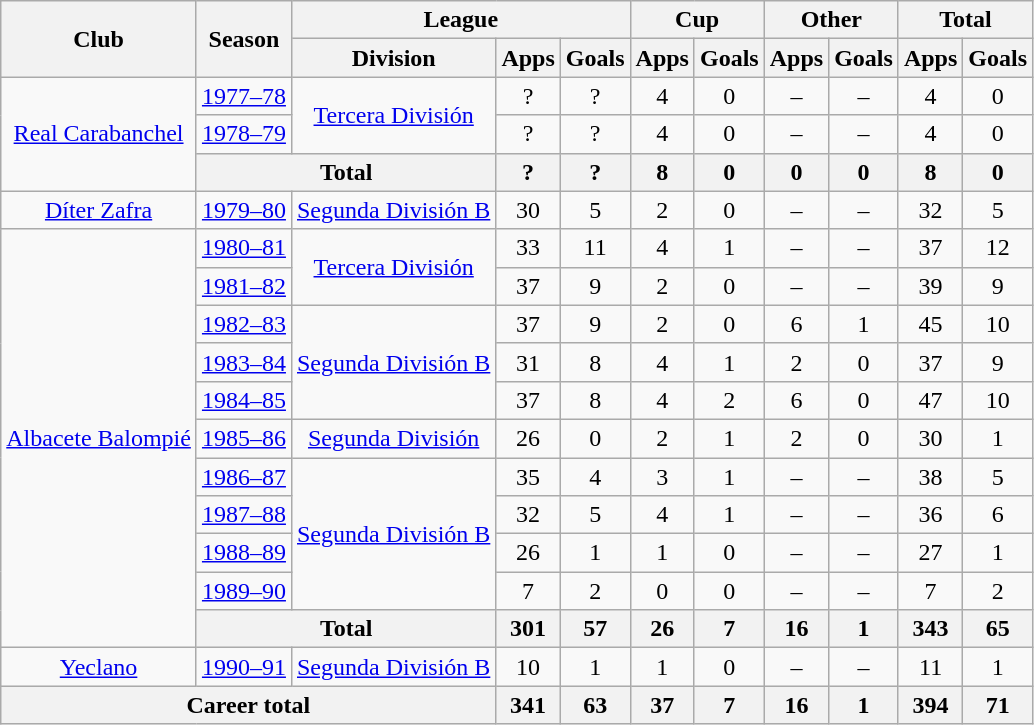<table class="wikitable" style="text-align: center;">
<tr>
<th rowspan="2">Club</th>
<th rowspan="2">Season</th>
<th colspan="3">League</th>
<th colspan="2">Cup</th>
<th colspan="2">Other</th>
<th colspan="2">Total</th>
</tr>
<tr>
<th>Division</th>
<th>Apps</th>
<th>Goals</th>
<th>Apps</th>
<th>Goals</th>
<th>Apps</th>
<th>Goals</th>
<th>Apps</th>
<th>Goals</th>
</tr>
<tr>
<td rowspan="3" valign="center"><a href='#'>Real Carabanchel</a></td>
<td><a href='#'>1977–78</a></td>
<td rowspan="2"><a href='#'>Tercera División</a></td>
<td>?</td>
<td>?</td>
<td>4</td>
<td>0</td>
<td>–</td>
<td>–</td>
<td>4</td>
<td>0</td>
</tr>
<tr>
<td><a href='#'>1978–79</a></td>
<td>?</td>
<td>?</td>
<td>4</td>
<td>0</td>
<td>–</td>
<td>–</td>
<td>4</td>
<td>0</td>
</tr>
<tr>
<th colspan="2">Total</th>
<th>?</th>
<th>?</th>
<th>8</th>
<th>0</th>
<th>0</th>
<th>0</th>
<th>8</th>
<th>0</th>
</tr>
<tr>
<td valign="center"><a href='#'>Díter Zafra</a></td>
<td><a href='#'>1979–80</a></td>
<td><a href='#'>Segunda División B</a></td>
<td>30</td>
<td>5</td>
<td>2</td>
<td>0</td>
<td>–</td>
<td>–</td>
<td>32</td>
<td>5</td>
</tr>
<tr>
<td rowspan="11" valign="center"><a href='#'>Albacete Balompié</a></td>
<td><a href='#'>1980–81</a></td>
<td rowspan="2"><a href='#'>Tercera División</a></td>
<td>33</td>
<td>11</td>
<td>4</td>
<td>1</td>
<td>–</td>
<td>–</td>
<td>37</td>
<td>12</td>
</tr>
<tr>
<td><a href='#'>1981–82</a></td>
<td>37</td>
<td>9</td>
<td>2</td>
<td>0</td>
<td>–</td>
<td>–</td>
<td>39</td>
<td>9</td>
</tr>
<tr>
<td><a href='#'>1982–83</a></td>
<td rowspan="3"><a href='#'>Segunda División B</a></td>
<td>37</td>
<td>9</td>
<td>2</td>
<td>0</td>
<td>6</td>
<td>1</td>
<td>45</td>
<td>10</td>
</tr>
<tr>
<td><a href='#'>1983–84</a></td>
<td>31</td>
<td>8</td>
<td>4</td>
<td>1</td>
<td>2</td>
<td>0</td>
<td>37</td>
<td>9</td>
</tr>
<tr>
<td><a href='#'>1984–85</a></td>
<td>37</td>
<td>8</td>
<td>4</td>
<td>2</td>
<td>6</td>
<td>0</td>
<td>47</td>
<td>10</td>
</tr>
<tr>
<td><a href='#'>1985–86</a></td>
<td><a href='#'>Segunda División</a></td>
<td>26</td>
<td>0</td>
<td>2</td>
<td>1</td>
<td>2</td>
<td>0</td>
<td>30</td>
<td>1</td>
</tr>
<tr>
<td><a href='#'>1986–87</a></td>
<td rowspan="4"><a href='#'>Segunda División B</a></td>
<td>35</td>
<td>4</td>
<td>3</td>
<td>1</td>
<td>–</td>
<td>–</td>
<td>38</td>
<td>5</td>
</tr>
<tr>
<td><a href='#'>1987–88</a></td>
<td>32</td>
<td>5</td>
<td>4</td>
<td>1</td>
<td>–</td>
<td>–</td>
<td>36</td>
<td>6</td>
</tr>
<tr>
<td><a href='#'>1988–89</a></td>
<td>26</td>
<td>1</td>
<td>1</td>
<td>0</td>
<td>–</td>
<td>–</td>
<td>27</td>
<td>1</td>
</tr>
<tr>
<td><a href='#'>1989–90</a></td>
<td>7</td>
<td>2</td>
<td>0</td>
<td>0</td>
<td>–</td>
<td>–</td>
<td>7</td>
<td>2</td>
</tr>
<tr>
<th colspan="2">Total</th>
<th>301</th>
<th>57</th>
<th>26</th>
<th>7</th>
<th>16</th>
<th>1</th>
<th>343</th>
<th>65</th>
</tr>
<tr>
<td valign="center"><a href='#'>Yeclano</a></td>
<td><a href='#'>1990–91</a></td>
<td><a href='#'>Segunda División B</a></td>
<td>10</td>
<td>1</td>
<td>1</td>
<td>0</td>
<td>–</td>
<td>–</td>
<td>11</td>
<td>1</td>
</tr>
<tr>
<th colspan="3">Career total</th>
<th>341</th>
<th>63</th>
<th>37</th>
<th>7</th>
<th>16</th>
<th>1</th>
<th>394</th>
<th>71</th>
</tr>
</table>
